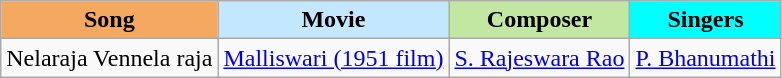<table class="wikitable sortable">
<tr>
<th style="background:#f4a860">Song</th>
<th style="background:#c2e7ff">Movie</th>
<th style="background:#c2e7a3">Composer</th>
<th style="background:#00ffff">Singers</th>
</tr>
<tr>
<td>Nelaraja Vennela raja</td>
<td><a href='#'>Malliswari (1951 film)</a></td>
<td><a href='#'>S. Rajeswara Rao</a></td>
<td><a href='#'>P. Bhanumathi</a></td>
</tr>
</table>
